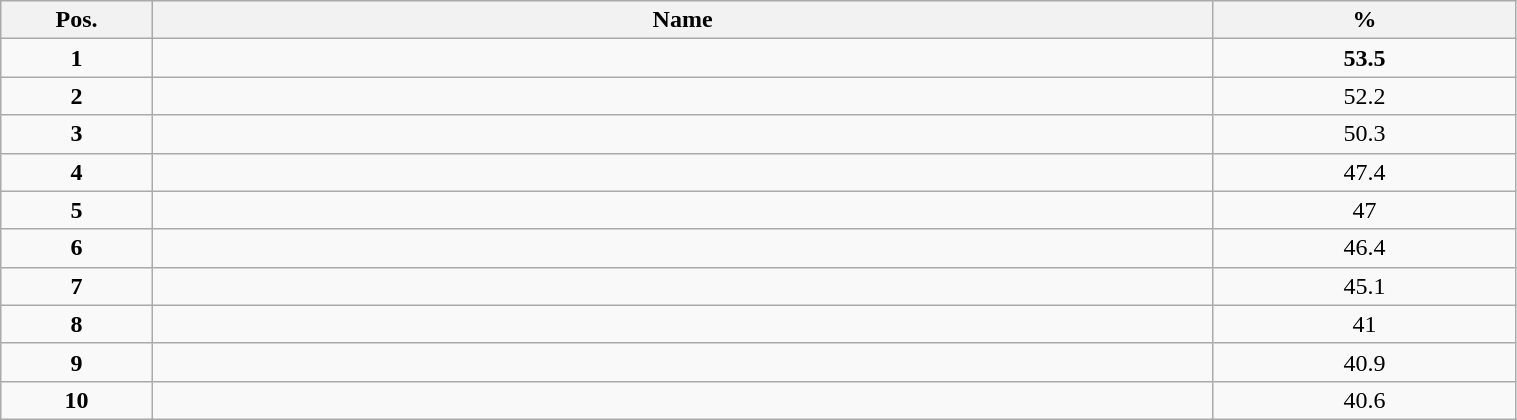<table class="wikitable" style="width:80%;">
<tr>
<th style="width:10%;">Pos.</th>
<th style="width:70%;">Name</th>
<th style="width:20%;">%</th>
</tr>
<tr>
<td align=center><strong>1</strong></td>
<td><strong></strong></td>
<td align=center><strong>53.5</strong></td>
</tr>
<tr>
<td align=center><strong>2</strong></td>
<td></td>
<td align=center>52.2</td>
</tr>
<tr>
<td align=center><strong>3</strong></td>
<td></td>
<td align=center>50.3</td>
</tr>
<tr>
<td align=center><strong>4</strong></td>
<td></td>
<td align=center>47.4</td>
</tr>
<tr>
<td align=center><strong>5</strong></td>
<td></td>
<td align=center>47</td>
</tr>
<tr>
<td align=center><strong>6</strong></td>
<td></td>
<td align=center>46.4</td>
</tr>
<tr>
<td align=center><strong>7</strong></td>
<td></td>
<td align=center>45.1</td>
</tr>
<tr>
<td align=center><strong>8</strong></td>
<td></td>
<td align=center>41</td>
</tr>
<tr>
<td align=center><strong>9</strong></td>
<td></td>
<td align=center>40.9</td>
</tr>
<tr>
<td align=center><strong>10</strong></td>
<td></td>
<td align=center>40.6</td>
</tr>
</table>
